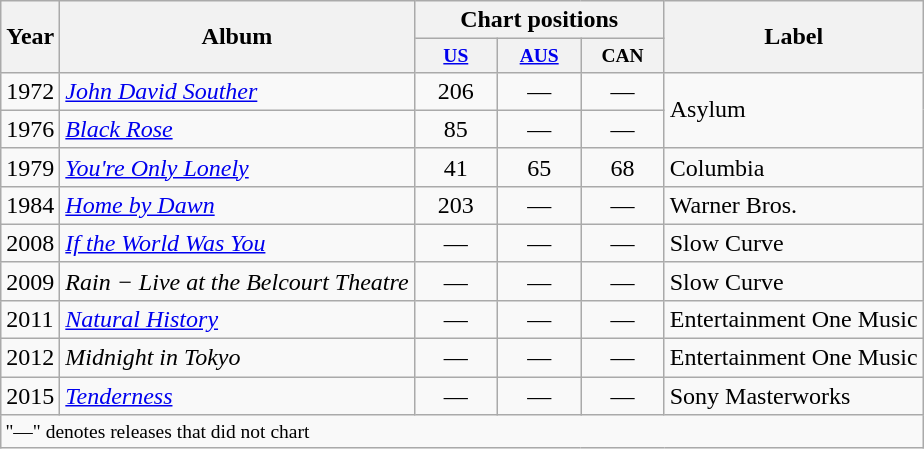<table class="wikitable">
<tr>
<th rowspan="2">Year</th>
<th rowspan="2">Album</th>
<th colspan="3">Chart positions</th>
<th rowspan="2">Label</th>
</tr>
<tr>
<th style="font-size: small; width: 3.8em;"><a href='#'>US</a></th>
<th style="font-size: small; width: 3.8em;"><a href='#'>AUS</a></th>
<th style="font-size: small; width: 3.8em;">CAN</th>
</tr>
<tr>
<td>1972</td>
<td><em><a href='#'>John David Souther</a></em></td>
<td style="text-align: center;">206</td>
<td style="text-align: center;">—</td>
<td style="text-align: center;">—</td>
<td rowspan="2">Asylum</td>
</tr>
<tr>
<td>1976</td>
<td><em><a href='#'>Black Rose</a></em></td>
<td style="text-align: center;">85</td>
<td style="text-align: center;">—</td>
<td style="text-align: center;">—</td>
</tr>
<tr>
<td>1979</td>
<td><em><a href='#'>You're Only Lonely</a></em></td>
<td style="text-align: center;">41</td>
<td style="text-align: center;">65</td>
<td style="text-align: center;">68</td>
<td>Columbia</td>
</tr>
<tr>
<td>1984</td>
<td><em><a href='#'>Home by Dawn</a></em></td>
<td style="text-align: center;">203</td>
<td style="text-align: center;">—</td>
<td style="text-align: center;">—</td>
<td>Warner Bros.</td>
</tr>
<tr>
<td>2008</td>
<td><em><a href='#'>If the World Was You</a></em></td>
<td style="text-align: center;">—</td>
<td style="text-align: center;">—</td>
<td style="text-align: center;">—</td>
<td>Slow Curve</td>
</tr>
<tr>
<td>2009</td>
<td><em>Rain − Live at the Belcourt Theatre</em></td>
<td style="text-align: center;">—</td>
<td style="text-align: center;">—</td>
<td style="text-align: center;">—</td>
<td>Slow Curve</td>
</tr>
<tr>
<td>2011</td>
<td><em><a href='#'>Natural History</a></em></td>
<td style="text-align: center;">—</td>
<td style="text-align: center;">—</td>
<td style="text-align: center;">—</td>
<td>Entertainment One Music</td>
</tr>
<tr>
<td>2012</td>
<td><em>Midnight in Tokyo</em></td>
<td style="text-align: center;">—</td>
<td style="text-align: center;">—</td>
<td style="text-align: center;">—</td>
<td>Entertainment One Music</td>
</tr>
<tr>
<td>2015</td>
<td><em><a href='#'>Tenderness</a></em></td>
<td style="text-align: center;">—</td>
<td style="text-align: center;">—</td>
<td style="text-align: center;">—</td>
<td>Sony Masterworks</td>
</tr>
<tr>
<td colspan="6" style="font-size: small; text-align: left;">"—" denotes releases that did not chart</td>
</tr>
</table>
